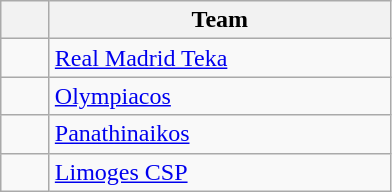<table class="wikitable" style="text-align:center">
<tr>
<th width=25></th>
<th width=220>Team</th>
</tr>
<tr>
<td></td>
<td align=left> <a href='#'>Real Madrid Teka</a></td>
</tr>
<tr>
<td></td>
<td align=left> <a href='#'>Olympiacos</a></td>
</tr>
<tr>
<td></td>
<td align=left> <a href='#'>Panathinaikos</a></td>
</tr>
<tr>
<td></td>
<td align=left> <a href='#'>Limoges CSP</a></td>
</tr>
</table>
